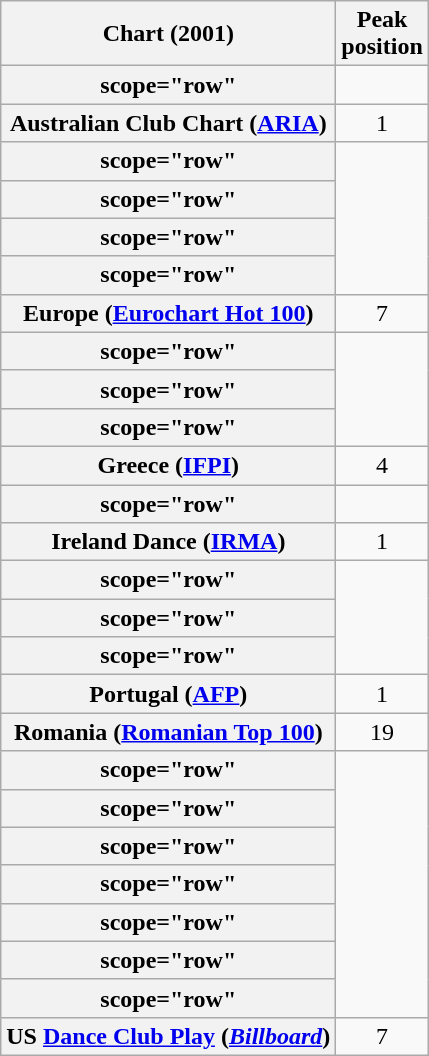<table class="wikitable sortable plainrowheaders" style="text-align:center">
<tr>
<th scope="col">Chart (2001)</th>
<th scope="col">Peak<br>position</th>
</tr>
<tr>
<th>scope="row"</th>
</tr>
<tr>
<th scope="row">Australian Club Chart (<a href='#'>ARIA</a>)</th>
<td>1</td>
</tr>
<tr>
<th>scope="row"</th>
</tr>
<tr>
<th>scope="row"</th>
</tr>
<tr>
<th>scope="row"</th>
</tr>
<tr>
<th>scope="row"</th>
</tr>
<tr>
<th scope="row">Europe (<a href='#'>Eurochart Hot 100</a>)</th>
<td>7</td>
</tr>
<tr>
<th>scope="row"</th>
</tr>
<tr>
<th>scope="row"</th>
</tr>
<tr>
<th>scope="row"</th>
</tr>
<tr>
<th scope="row">Greece (<a href='#'>IFPI</a>)</th>
<td>4</td>
</tr>
<tr>
<th>scope="row"</th>
</tr>
<tr>
<th scope="row">Ireland Dance (<a href='#'>IRMA</a>)</th>
<td>1</td>
</tr>
<tr>
<th>scope="row"</th>
</tr>
<tr>
<th>scope="row"</th>
</tr>
<tr>
<th>scope="row"</th>
</tr>
<tr>
<th scope="row">Portugal (<a href='#'>AFP</a>)</th>
<td>1</td>
</tr>
<tr>
<th scope="row">Romania (<a href='#'>Romanian Top 100</a>)</th>
<td>19</td>
</tr>
<tr>
<th>scope="row"</th>
</tr>
<tr>
<th>scope="row"</th>
</tr>
<tr>
<th>scope="row"</th>
</tr>
<tr>
<th>scope="row"</th>
</tr>
<tr>
<th>scope="row"</th>
</tr>
<tr>
<th>scope="row"</th>
</tr>
<tr>
<th>scope="row"</th>
</tr>
<tr>
<th scope="row">US <a href='#'>Dance Club Play</a> (<em><a href='#'>Billboard</a></em>)</th>
<td>7</td>
</tr>
</table>
